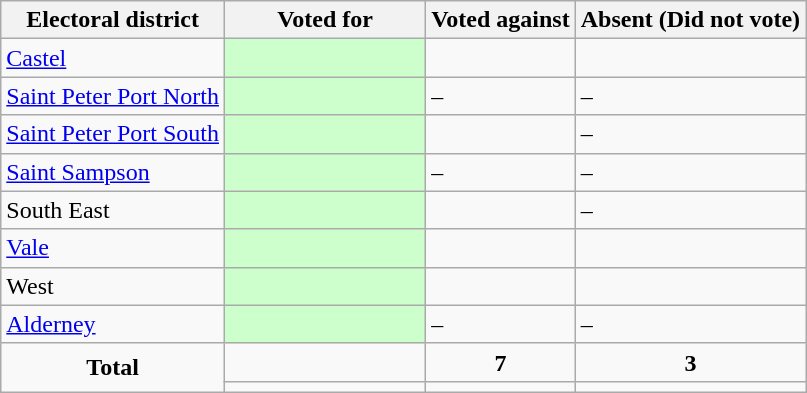<table class="wikitable">
<tr>
<th>Electoral district</th>
<th style="width:25%;">Voted for</th>
<th>Voted against</th>
<th>Absent (Did not vote)</th>
</tr>
<tr>
<td><a href='#'>Castel</a></td>
<td style="background-color:#CCFFCC;"></td>
<td></td>
<td></td>
</tr>
<tr>
<td><a href='#'>Saint Peter Port North</a></td>
<td style="background-color:#CCFFCC;"></td>
<td>–</td>
<td>–</td>
</tr>
<tr>
<td><a href='#'>Saint Peter Port South</a></td>
<td style="background-color:#CCFFCC;"></td>
<td></td>
<td>–</td>
</tr>
<tr>
<td><a href='#'>Saint Sampson</a></td>
<td style="background-color:#CCFFCC;"></td>
<td>–</td>
<td>–</td>
</tr>
<tr>
<td>South East</td>
<td style="background-color:#CCFFCC;"></td>
<td></td>
<td>–</td>
</tr>
<tr>
<td><a href='#'>Vale</a></td>
<td style="background-color:#CCFFCC;"></td>
<td></td>
<td></td>
</tr>
<tr>
<td>West</td>
<td style="background-color:#CCFFCC;"></td>
<td></td>
<td></td>
</tr>
<tr>
<td><a href='#'>Alderney</a></td>
<td style="background-color:#CCFFCC;"></td>
<td>–</td>
<td>–</td>
</tr>
<tr>
<td style="text-align:center;" rowspan="2"><strong>Total</strong></td>
<td></td>
<td style="text-align:center;"><strong>7</strong></td>
<td style="text-align:center;"><strong>3</strong></td>
</tr>
<tr>
<td style="text-align:center;"></td>
<td style="text-align:center;"></td>
<td style="text-align:center;"></td>
</tr>
</table>
